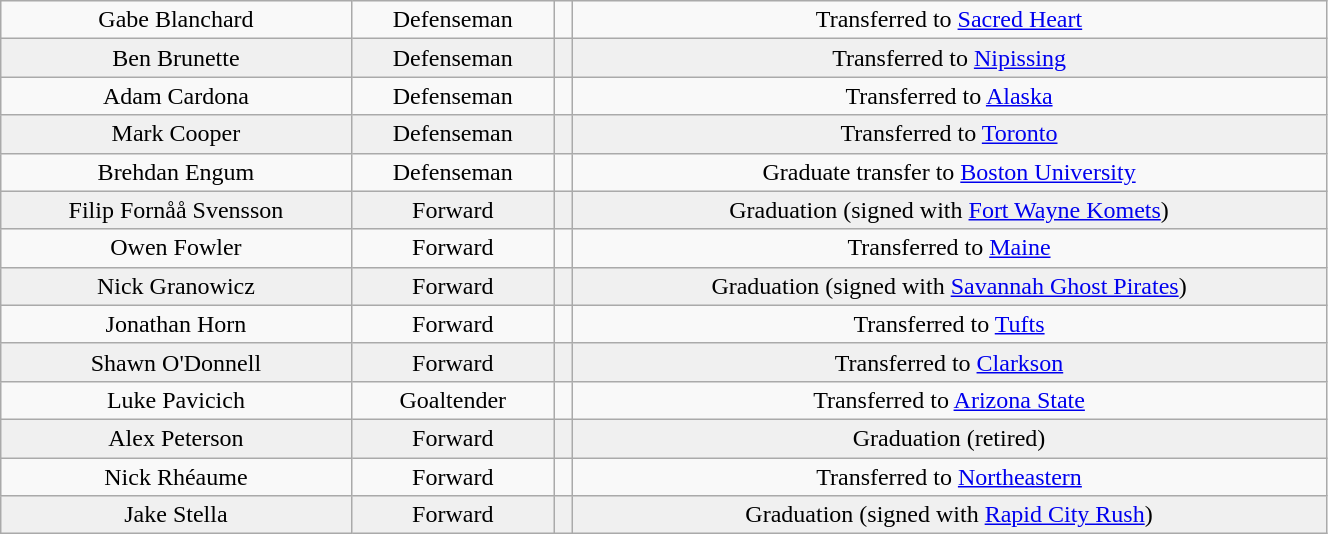<table class="wikitable" width="70%">
<tr align="center" bgcolor="">
<td>Gabe Blanchard</td>
<td>Defenseman</td>
<td></td>
<td>Transferred to <a href='#'>Sacred Heart</a></td>
</tr>
<tr align="center" bgcolor="f0f0f0">
<td>Ben Brunette</td>
<td>Defenseman</td>
<td></td>
<td>Transferred to <a href='#'>Nipissing</a></td>
</tr>
<tr align="center" bgcolor="">
<td>Adam Cardona</td>
<td>Defenseman</td>
<td></td>
<td>Transferred to <a href='#'>Alaska</a></td>
</tr>
<tr align="center" bgcolor="f0f0f0">
<td>Mark Cooper</td>
<td>Defenseman</td>
<td></td>
<td>Transferred to <a href='#'>Toronto</a></td>
</tr>
<tr align="center" bgcolor="">
<td>Brehdan Engum</td>
<td>Defenseman</td>
<td></td>
<td>Graduate transfer to <a href='#'>Boston University</a></td>
</tr>
<tr align="center" bgcolor="f0f0f0">
<td>Filip Fornåå Svensson</td>
<td>Forward</td>
<td></td>
<td>Graduation (signed with <a href='#'>Fort Wayne Komets</a>)</td>
</tr>
<tr align="center" bgcolor="">
<td>Owen Fowler</td>
<td>Forward</td>
<td></td>
<td>Transferred to <a href='#'>Maine</a></td>
</tr>
<tr align="center" bgcolor="f0f0f0">
<td>Nick Granowicz</td>
<td>Forward</td>
<td></td>
<td>Graduation (signed with <a href='#'>Savannah Ghost Pirates</a>)</td>
</tr>
<tr align="center" bgcolor="">
<td>Jonathan Horn</td>
<td>Forward</td>
<td></td>
<td>Transferred to <a href='#'>Tufts</a></td>
</tr>
<tr align="center" bgcolor="f0f0f0">
<td>Shawn O'Donnell</td>
<td>Forward</td>
<td></td>
<td>Transferred to <a href='#'>Clarkson</a></td>
</tr>
<tr align="center" bgcolor="">
<td>Luke Pavicich</td>
<td>Goaltender</td>
<td></td>
<td>Transferred to <a href='#'>Arizona State</a></td>
</tr>
<tr align="center" bgcolor="f0f0f0">
<td>Alex Peterson</td>
<td>Forward</td>
<td></td>
<td>Graduation (retired)</td>
</tr>
<tr align="center" bgcolor="">
<td>Nick Rhéaume</td>
<td>Forward</td>
<td></td>
<td>Transferred to <a href='#'>Northeastern</a></td>
</tr>
<tr align="center" bgcolor="f0f0f0">
<td>Jake Stella</td>
<td>Forward</td>
<td></td>
<td>Graduation (signed with <a href='#'>Rapid City Rush</a>)</td>
</tr>
</table>
